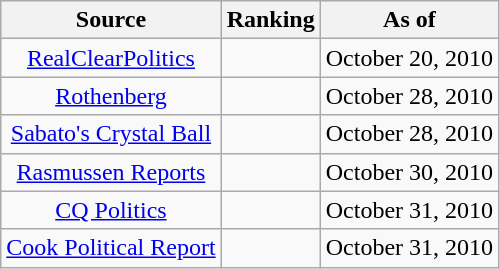<table class="wikitable" style="text-align:center">
<tr>
<th>Source</th>
<th>Ranking</th>
<th>As of</th>
</tr>
<tr>
<td><a href='#'>RealClearPolitics</a></td>
<td></td>
<td>October 20, 2010</td>
</tr>
<tr>
<td><a href='#'>Rothenberg</a></td>
<td></td>
<td>October 28, 2010</td>
</tr>
<tr>
<td><a href='#'>Sabato's Crystal Ball</a></td>
<td></td>
<td>October 28, 2010</td>
</tr>
<tr>
<td><a href='#'>Rasmussen Reports</a></td>
<td></td>
<td>October 30, 2010</td>
</tr>
<tr>
<td><a href='#'>CQ Politics</a></td>
<td></td>
<td>October 31, 2010</td>
</tr>
<tr>
<td><a href='#'>Cook Political Report</a></td>
<td></td>
<td>October 31, 2010</td>
</tr>
</table>
